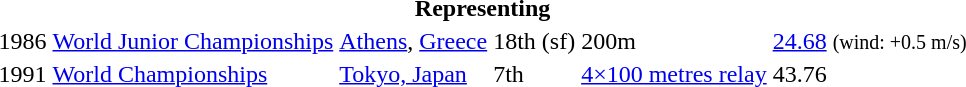<table>
<tr>
<th colspan="6">Representing </th>
</tr>
<tr>
<td>1986</td>
<td><a href='#'>World Junior Championships</a></td>
<td><a href='#'>Athens</a>, <a href='#'>Greece</a></td>
<td>18th (sf)</td>
<td>200m</td>
<td><a href='#'>24.68</a> <small>(wind: +0.5 m/s)</small></td>
</tr>
<tr>
<td>1991</td>
<td><a href='#'>World Championships</a></td>
<td><a href='#'>Tokyo, Japan</a></td>
<td>7th</td>
<td><a href='#'>4×100 metres relay</a></td>
<td>43.76</td>
</tr>
</table>
